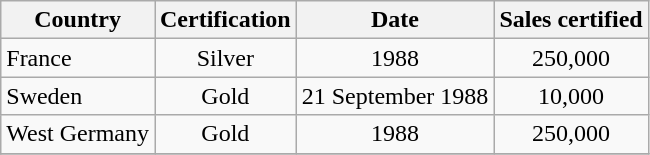<table class="wikitable sortable">
<tr>
<th bgcolor="#ebf5ff">Country</th>
<th bgcolor="#ebf5ff">Certification</th>
<th bgcolor="#ebf5ff">Date</th>
<th bgcolor="#ebf5ff">Sales certified</th>
</tr>
<tr>
<td>France</td>
<td align="center">Silver</td>
<td align="center">1988</td>
<td align="center">250,000</td>
</tr>
<tr>
<td>Sweden</td>
<td align="center">Gold</td>
<td align="center">21 September 1988</td>
<td align="center">10,000</td>
</tr>
<tr>
<td>West Germany</td>
<td align="center">Gold</td>
<td align="center">1988</td>
<td align="center">250,000</td>
</tr>
<tr>
</tr>
</table>
